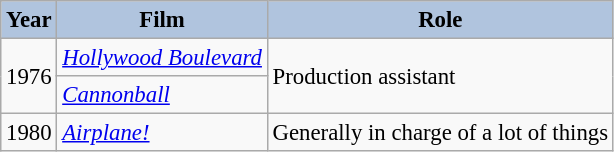<table class="wikitable" style="font-size:95%;">
<tr>
<th style="background:#B0C4DE;">Year</th>
<th style="background:#B0C4DE;">Film</th>
<th style="background:#B0C4DE;">Role</th>
</tr>
<tr>
<td rowspan=2>1976</td>
<td><em><a href='#'>Hollywood Boulevard</a></em></td>
<td rowspan=2>Production assistant</td>
</tr>
<tr>
<td><em><a href='#'>Cannonball</a></em></td>
</tr>
<tr>
<td>1980</td>
<td><em><a href='#'>Airplane!</a></em></td>
<td>Generally in charge of a lot of things</td>
</tr>
</table>
